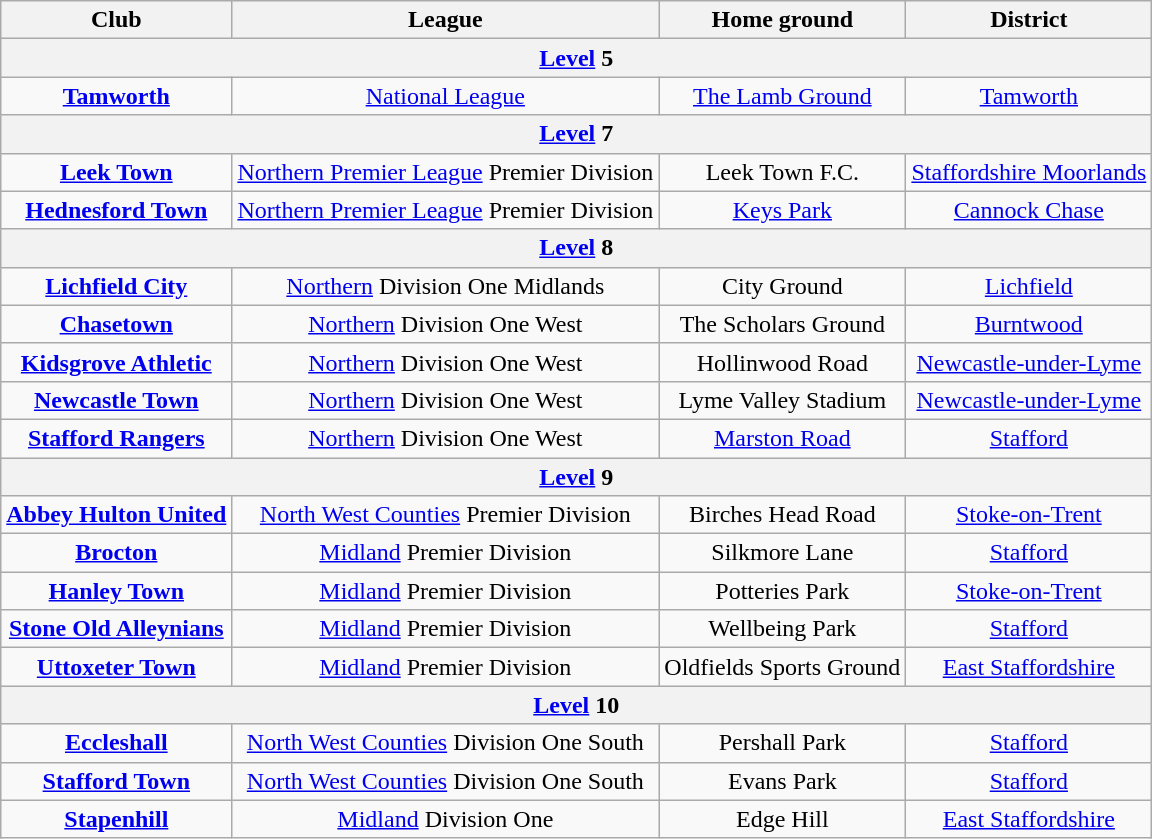<table class="wikitable" border="1" style="text-align:center;">
<tr>
<th>Club</th>
<th>League</th>
<th>Home ground</th>
<th>District</th>
</tr>
<tr>
<th colspan=5><a href='#'>Level</a> 5</th>
</tr>
<tr>
<td><strong><a href='#'>Tamworth</a></strong></td>
<td><a href='#'>National League</a></td>
<td><a href='#'>The Lamb Ground</a></td>
<td><a href='#'>Tamworth</a></td>
</tr>
<tr>
<th colspan=5><a href='#'>Level</a> 7</th>
</tr>
<tr>
<td><strong><a href='#'>Leek Town</a></strong></td>
<td><a href='#'>Northern Premier League</a> Premier Division</td>
<td>Leek Town F.C.</td>
<td><a href='#'>Staffordshire Moorlands</a></td>
</tr>
<tr>
<td><strong><a href='#'>Hednesford Town</a></strong></td>
<td><a href='#'>Northern Premier League</a> Premier Division</td>
<td><a href='#'>Keys Park</a></td>
<td><a href='#'>Cannock Chase</a></td>
</tr>
<tr>
<th colspan=5><a href='#'>Level</a> 8</th>
</tr>
<tr>
<td><strong><a href='#'>Lichfield City</a></strong></td>
<td><a href='#'>Northern</a> Division One Midlands</td>
<td>City Ground</td>
<td><a href='#'>Lichfield</a></td>
</tr>
<tr>
<td><strong><a href='#'>Chasetown</a></strong></td>
<td><a href='#'>Northern</a> Division One West</td>
<td>The Scholars Ground</td>
<td><a href='#'>Burntwood</a></td>
</tr>
<tr>
<td><strong><a href='#'>Kidsgrove Athletic</a></strong></td>
<td><a href='#'>Northern</a> Division One West</td>
<td>Hollinwood Road</td>
<td><a href='#'>Newcastle-under-Lyme</a></td>
</tr>
<tr>
<td><strong><a href='#'>Newcastle Town</a></strong></td>
<td><a href='#'>Northern</a> Division One West</td>
<td>Lyme Valley Stadium</td>
<td><a href='#'>Newcastle-under-Lyme</a></td>
</tr>
<tr>
<td><strong><a href='#'>Stafford Rangers</a></strong></td>
<td><a href='#'>Northern</a> Division One West</td>
<td><a href='#'>Marston Road</a></td>
<td><a href='#'>Stafford</a></td>
</tr>
<tr>
<th colspan=5><a href='#'>Level</a> 9</th>
</tr>
<tr>
<td><strong><a href='#'>Abbey Hulton United</a></strong></td>
<td><a href='#'>North West Counties</a> Premier Division</td>
<td>Birches Head Road</td>
<td><a href='#'>Stoke-on-Trent</a></td>
</tr>
<tr>
<td><strong><a href='#'>Brocton</a></strong></td>
<td><a href='#'>Midland</a> Premier Division</td>
<td>Silkmore Lane</td>
<td><a href='#'>Stafford</a></td>
</tr>
<tr>
<td><strong><a href='#'>Hanley Town</a></strong></td>
<td><a href='#'>Midland</a> Premier Division</td>
<td>Potteries Park</td>
<td><a href='#'>Stoke-on-Trent</a></td>
</tr>
<tr>
<td><strong><a href='#'>Stone Old Alleynians</a></strong></td>
<td><a href='#'>Midland</a> Premier Division</td>
<td>Wellbeing Park</td>
<td><a href='#'>Stafford</a></td>
</tr>
<tr>
<td><strong><a href='#'>Uttoxeter Town</a></strong></td>
<td><a href='#'>Midland</a> Premier Division</td>
<td>Oldfields Sports Ground</td>
<td><a href='#'>East Staffordshire</a></td>
</tr>
<tr>
<th colspan=5><a href='#'>Level</a> 10</th>
</tr>
<tr>
<td><strong><a href='#'>Eccleshall</a></strong></td>
<td><a href='#'>North West Counties</a> Division One South</td>
<td>Pershall Park</td>
<td><a href='#'>Stafford</a></td>
</tr>
<tr>
<td><strong><a href='#'>Stafford Town</a></strong></td>
<td><a href='#'>North West Counties</a> Division One South</td>
<td>Evans Park</td>
<td><a href='#'>Stafford</a></td>
</tr>
<tr>
<td><strong><a href='#'>Stapenhill</a></strong></td>
<td><a href='#'>Midland</a> Division One</td>
<td>Edge Hill</td>
<td><a href='#'>East Staffordshire</a><br></td>
</tr>
</table>
